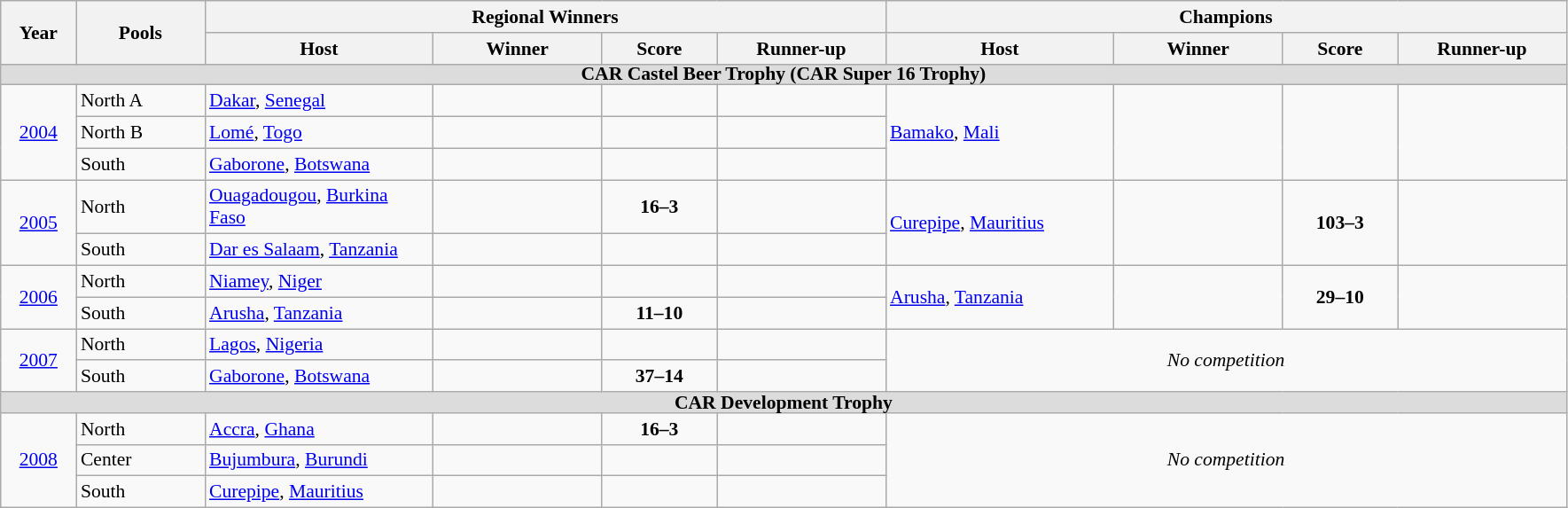<table class=wikitable style=font-size:90%;text-align:left>
<tr>
<th rowspan=2 width= 50>Year</th>
<th rowspan=2 width=90>Pools</th>
<th colspan=4>Regional Winners</th>
<th colspan=4>Champions</th>
</tr>
<tr>
<th width=165>Host</th>
<th width=120>Winner</th>
<th width=80>Score</th>
<th width=120>Runner-up</th>
<th width=165>Host</th>
<th width=120>Winner</th>
<th width=80>Score</th>
<th width=120>Runner-up</th>
</tr>
<tr style="background: #DCDCDC;">
<td colspan="100%" align=center style="line-height:9px;"><span><strong>CAR Castel Beer Trophy (CAR Super 16 Trophy)</strong></span></td>
</tr>
<tr>
<td align=center rowspan=3><a href='#'>2004</a></td>
<td>North A</td>
<td><a href='#'>Dakar</a>, <a href='#'>Senegal</a></td>
<td><strong></strong></td>
<td align=center></td>
<td></td>
<td rowspan=3><a href='#'>Bamako</a>, <a href='#'>Mali</a></td>
<td rowspan=3><strong></strong></td>
<td align=center rowspan=3></td>
<td rowspan=3></td>
</tr>
<tr>
<td>North B</td>
<td><a href='#'>Lomé</a>, <a href='#'>Togo</a></td>
<td><strong></strong></td>
<td align=center></td>
<td></td>
</tr>
<tr>
<td>South</td>
<td><a href='#'>Gaborone</a>, <a href='#'>Botswana</a></td>
<td><strong></strong></td>
<td align=center></td>
<td></td>
</tr>
<tr>
<td align=center rowspan=2><a href='#'>2005</a></td>
<td>North</td>
<td><a href='#'>Ouagadougou</a>, <a href='#'>Burkina Faso</a></td>
<td><strong></strong></td>
<td align=center><strong>16–3</strong></td>
<td></td>
<td rowspan=2><a href='#'>Curepipe</a>, <a href='#'>Mauritius</a></td>
<td rowspan=2><strong></strong></td>
<td align=center rowspan=2><strong>103–3</strong></td>
<td rowspan=2></td>
</tr>
<tr>
<td>South</td>
<td><a href='#'>Dar es Salaam</a>, <a href='#'>Tanzania</a></td>
<td><strong></strong></td>
<td align=center></td>
<td></td>
</tr>
<tr>
<td align=center rowspan=2><a href='#'>2006</a></td>
<td>North</td>
<td><a href='#'>Niamey</a>, <a href='#'>Niger</a></td>
<td><strong></strong></td>
<td align=center><em></em></td>
<td></td>
<td rowspan=2><a href='#'>Arusha</a>, <a href='#'>Tanzania</a></td>
<td rowspan=2><strong></strong></td>
<td align=center rowspan=2><strong>29–10</strong></td>
<td rowspan=2></td>
</tr>
<tr>
<td>South</td>
<td><a href='#'>Arusha</a>, <a href='#'>Tanzania</a></td>
<td><strong></strong></td>
<td align=center><strong>11–10</strong></td>
<td></td>
</tr>
<tr>
<td align=center rowspan=2><a href='#'>2007</a></td>
<td>North</td>
<td><a href='#'>Lagos</a>, <a href='#'>Nigeria</a></td>
<td><strong></strong></td>
<td align=center><em></em></td>
<td></td>
<td align=center colspan=4 rowspan=2><em>No competition</em></td>
</tr>
<tr>
<td>South</td>
<td><a href='#'>Gaborone</a>, <a href='#'>Botswana</a></td>
<td><strong></strong></td>
<td align=center><strong>37–14</strong></td>
<td></td>
</tr>
<tr style="background: #DCDCDC;">
<td colspan="100%" align=center style="line-height:9px;"><span><strong>CAR Development Trophy</strong></span></td>
</tr>
<tr>
<td align=center rowspan=3><a href='#'>2008</a></td>
<td>North</td>
<td><a href='#'>Accra</a>, <a href='#'>Ghana</a></td>
<td><strong></strong></td>
<td align=center><strong>16–3</strong></td>
<td></td>
<td align=center colspan=4 rowspan=3><em>No competition</em></td>
</tr>
<tr>
<td>Center</td>
<td><a href='#'>Bujumbura</a>, <a href='#'>Burundi</a></td>
<td><strong></strong></td>
<td align=center></td>
<td></td>
</tr>
<tr>
<td>South</td>
<td><a href='#'>Curepipe</a>, <a href='#'>Mauritius</a></td>
<td><strong></strong></td>
<td align=center></td>
<td></td>
</tr>
</table>
